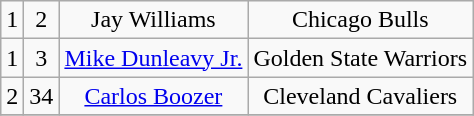<table class="wikitable">
<tr align="center" bgcolor="">
<td>1</td>
<td>2</td>
<td>Jay Williams</td>
<td>Chicago Bulls</td>
</tr>
<tr align="center" bgcolor="">
<td>1</td>
<td>3</td>
<td><a href='#'>Mike Dunleavy Jr.</a></td>
<td>Golden State Warriors</td>
</tr>
<tr align="center" bgcolor="">
<td>2</td>
<td>34</td>
<td><a href='#'>Carlos Boozer</a></td>
<td>Cleveland Cavaliers</td>
</tr>
<tr align="center" bgcolor="">
</tr>
</table>
